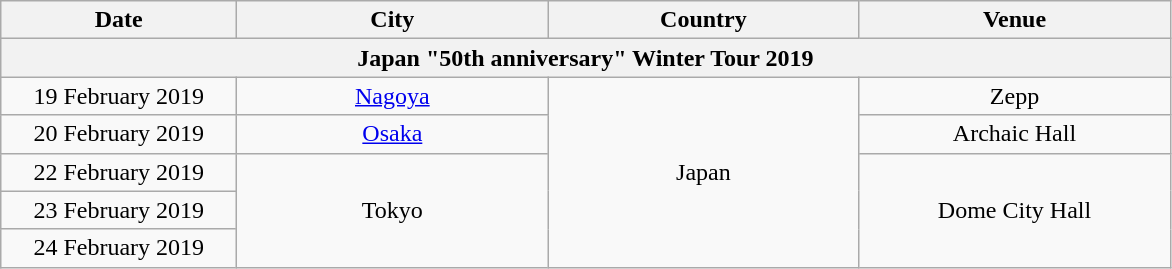<table class="wikitable" style="text-align:center;">
<tr>
<th style="width:150px;">Date</th>
<th style="width:200px;">City</th>
<th style="width:200px;">Country</th>
<th style="width:200px;">Venue</th>
</tr>
<tr>
<th colspan="4">Japan "50th anniversary" Winter Tour 2019</th>
</tr>
<tr>
<td>19 February 2019</td>
<td><a href='#'>Nagoya</a></td>
<td rowspan="5">Japan</td>
<td>Zepp</td>
</tr>
<tr>
<td>20 February 2019</td>
<td><a href='#'>Osaka</a></td>
<td>Archaic Hall</td>
</tr>
<tr>
<td>22 February 2019</td>
<td rowspan="3">Tokyo</td>
<td rowspan="3">Dome City Hall</td>
</tr>
<tr>
<td>23 February 2019</td>
</tr>
<tr>
<td>24 February 2019</td>
</tr>
</table>
